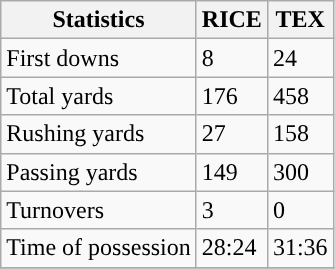<table class="wikitable" style="float: left;">
<tr>
<th>Statistics</th>
<th>RICE</th>
<th>TEX</th>
</tr>
<tr>
<td>First downs</td>
<td>8</td>
<td>24</td>
</tr>
<tr>
<td>Total yards</td>
<td>176</td>
<td>458</td>
</tr>
<tr>
<td>Rushing yards</td>
<td>27</td>
<td>158</td>
</tr>
<tr>
<td>Passing yards</td>
<td>149</td>
<td>300</td>
</tr>
<tr>
<td>Turnovers</td>
<td>3</td>
<td>0</td>
</tr>
<tr>
<td>Time of possession</td>
<td>28:24</td>
<td>31:36</td>
</tr>
<tr>
</tr>
</table>
